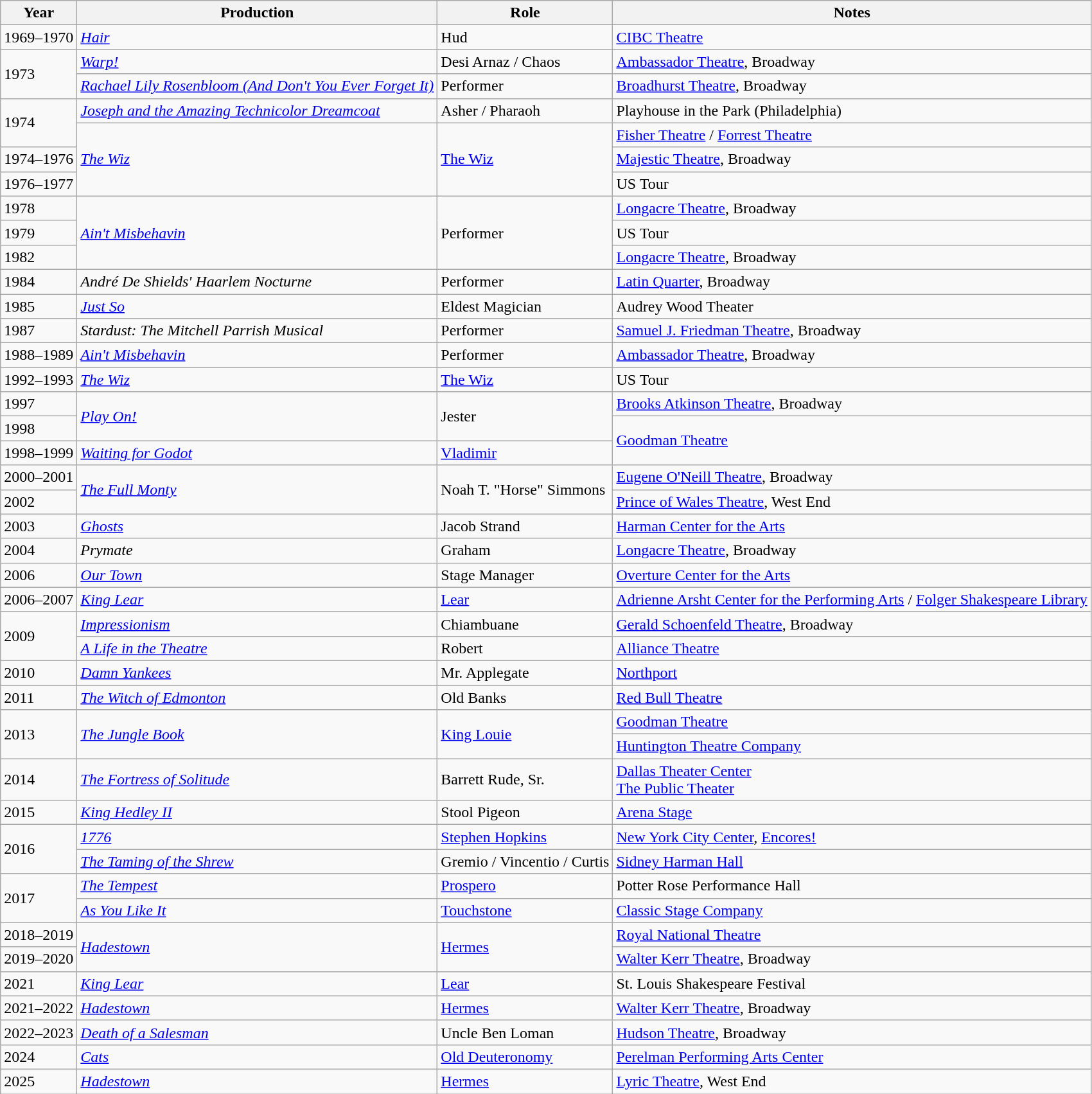<table class="wikitable">
<tr>
<th>Year</th>
<th>Production</th>
<th>Role</th>
<th>Notes</th>
</tr>
<tr>
<td>1969–1970</td>
<td><a href='#'><em>Hair</em></a></td>
<td>Hud</td>
<td><a href='#'>CIBC Theatre</a></td>
</tr>
<tr>
<td rowspan=2>1973</td>
<td><em><a href='#'>Warp!</a></em></td>
<td>Desi Arnaz / Chaos</td>
<td><a href='#'>Ambassador Theatre</a>, Broadway</td>
</tr>
<tr>
<td><em><a href='#'>Rachael Lily Rosenbloom (And Don't You Ever Forget It)</a></em></td>
<td>Performer</td>
<td><a href='#'>Broadhurst Theatre</a>, Broadway</td>
</tr>
<tr>
<td rowspan=2>1974</td>
<td><em><a href='#'>Joseph and the Amazing Technicolor Dreamcoat</a></em></td>
<td>Asher / Pharaoh</td>
<td>Playhouse in the Park (Philadelphia)</td>
</tr>
<tr>
<td rowspan=3><em><a href='#'>The Wiz</a></em></td>
<td rowspan=3><a href='#'>The Wiz</a></td>
<td><a href='#'>Fisher Theatre</a> / <a href='#'>Forrest Theatre</a></td>
</tr>
<tr>
<td>1974–1976</td>
<td><a href='#'>Majestic Theatre</a>, Broadway</td>
</tr>
<tr>
<td>1976–1977</td>
<td>US Tour</td>
</tr>
<tr>
<td>1978</td>
<td rowspan=3><em><a href='#'>Ain't Misbehavin</a></em></td>
<td rowspan=3>Performer</td>
<td><a href='#'>Longacre Theatre</a>, Broadway</td>
</tr>
<tr>
<td>1979</td>
<td>US Tour</td>
</tr>
<tr>
<td>1982</td>
<td><a href='#'>Longacre Theatre</a>, Broadway</td>
</tr>
<tr>
<td>1984</td>
<td><em>André De Shields' Haarlem Nocturne</em></td>
<td>Performer</td>
<td><a href='#'>Latin Quarter</a>, Broadway</td>
</tr>
<tr>
<td>1985</td>
<td><em><a href='#'>Just So</a></em></td>
<td>Eldest Magician</td>
<td>Audrey Wood Theater</td>
</tr>
<tr>
<td>1987</td>
<td><em>Stardust: The Mitchell Parrish Musical</em></td>
<td>Performer</td>
<td><a href='#'>Samuel J. Friedman Theatre</a>, Broadway</td>
</tr>
<tr>
<td>1988–1989</td>
<td><em><a href='#'>Ain't Misbehavin</a></em></td>
<td>Performer</td>
<td><a href='#'>Ambassador Theatre</a>, Broadway</td>
</tr>
<tr>
<td>1992–1993</td>
<td><em><a href='#'>The Wiz</a></em></td>
<td><a href='#'>The Wiz</a></td>
<td>US Tour</td>
</tr>
<tr>
<td>1997</td>
<td rowspan=2><em><a href='#'>Play On!</a></em></td>
<td rowspan=2>Jester</td>
<td><a href='#'>Brooks Atkinson Theatre</a>, Broadway</td>
</tr>
<tr>
<td>1998</td>
<td rowspan=2><a href='#'>Goodman Theatre</a></td>
</tr>
<tr>
<td>1998–1999</td>
<td><em><a href='#'>Waiting for Godot</a></em></td>
<td><a href='#'>Vladimir</a></td>
</tr>
<tr>
<td>2000–2001</td>
<td rowspan=2><a href='#'><em>The Full Monty</em></a></td>
<td rowspan=2>Noah T. "Horse" Simmons</td>
<td><a href='#'>Eugene O'Neill Theatre</a>, Broadway</td>
</tr>
<tr>
<td>2002</td>
<td><a href='#'>Prince of Wales Theatre</a>, West End</td>
</tr>
<tr>
<td>2003</td>
<td><em><a href='#'>Ghosts</a></em></td>
<td>Jacob Strand</td>
<td><a href='#'>Harman Center for the Arts</a></td>
</tr>
<tr>
<td>2004</td>
<td><em>Prymate</em></td>
<td>Graham</td>
<td><a href='#'>Longacre Theatre</a>, Broadway</td>
</tr>
<tr>
<td>2006</td>
<td><em><a href='#'>Our Town</a></em></td>
<td>Stage Manager</td>
<td><a href='#'>Overture Center for the Arts</a></td>
</tr>
<tr>
<td>2006–2007</td>
<td><em><a href='#'>King Lear</a></em></td>
<td><a href='#'>Lear</a></td>
<td><a href='#'>Adrienne Arsht Center for the Performing Arts</a> / <a href='#'>Folger Shakespeare Library</a></td>
</tr>
<tr>
<td rowspan=2>2009</td>
<td><a href='#'><em>Impressionism</em></a></td>
<td>Chiambuane</td>
<td><a href='#'>Gerald Schoenfeld Theatre</a>, Broadway</td>
</tr>
<tr>
<td><em><a href='#'>A Life in the Theatre</a></em></td>
<td>Robert</td>
<td><a href='#'>Alliance Theatre</a></td>
</tr>
<tr>
<td>2010</td>
<td><em><a href='#'>Damn Yankees</a></em></td>
<td>Mr. Applegate</td>
<td><a href='#'>Northport</a></td>
</tr>
<tr>
<td>2011</td>
<td><em><a href='#'>The Witch of Edmonton</a></em></td>
<td>Old Banks</td>
<td><a href='#'>Red Bull Theatre</a></td>
</tr>
<tr>
<td rowspan=2>2013</td>
<td rowspan=2><em><a href='#'>The Jungle Book</a></em></td>
<td rowspan=2><a href='#'>King Louie</a></td>
<td><a href='#'>Goodman Theatre</a></td>
</tr>
<tr>
<td><a href='#'>Huntington Theatre Company</a></td>
</tr>
<tr>
<td>2014</td>
<td><a href='#'><em>The Fortress of Solitude</em></a></td>
<td>Barrett Rude, Sr.</td>
<td><a href='#'>Dallas Theater Center</a> <br> <a href='#'>The Public Theater</a></td>
</tr>
<tr>
<td>2015</td>
<td><em><a href='#'>King Hedley II</a></em></td>
<td>Stool Pigeon</td>
<td><a href='#'>Arena Stage</a></td>
</tr>
<tr>
<td rowspan=2>2016</td>
<td><a href='#'><em>1776</em></a></td>
<td><a href='#'>Stephen Hopkins</a></td>
<td><a href='#'>New York City Center</a>, <a href='#'>Encores!</a></td>
</tr>
<tr>
<td><em><a href='#'>The Taming of the Shrew</a></em></td>
<td>Gremio / Vincentio / Curtis</td>
<td><a href='#'>Sidney Harman Hall</a></td>
</tr>
<tr>
<td rowspan=2>2017</td>
<td><em><a href='#'>The Tempest</a></em></td>
<td><a href='#'>Prospero</a></td>
<td>Potter Rose Performance Hall</td>
</tr>
<tr>
<td><em><a href='#'>As You Like It</a></em></td>
<td><a href='#'>Touchstone</a></td>
<td><a href='#'>Classic Stage Company</a></td>
</tr>
<tr>
<td>2018–2019</td>
<td rowspan=2><em><a href='#'>Hadestown</a></em></td>
<td rowspan=2><a href='#'>Hermes</a></td>
<td><a href='#'>Royal National Theatre</a></td>
</tr>
<tr>
<td>2019–2020</td>
<td><a href='#'>Walter Kerr Theatre</a>, Broadway</td>
</tr>
<tr>
<td>2021</td>
<td><em><a href='#'>King Lear</a></em></td>
<td><a href='#'>Lear</a></td>
<td>St. Louis Shakespeare Festival</td>
</tr>
<tr>
<td>2021–2022</td>
<td><em><a href='#'>Hadestown</a></em></td>
<td><a href='#'>Hermes</a></td>
<td><a href='#'>Walter Kerr Theatre</a>, Broadway</td>
</tr>
<tr>
<td>2022–2023</td>
<td><em><a href='#'>Death of a Salesman</a></em></td>
<td>Uncle Ben Loman</td>
<td><a href='#'>Hudson Theatre</a>, Broadway</td>
</tr>
<tr>
<td>2024</td>
<td><a href='#'><em>Cats</em></a></td>
<td><a href='#'>Old Deuteronomy</a></td>
<td><a href='#'>Perelman Performing Arts Center</a></td>
</tr>
<tr>
<td>2025</td>
<td><em><a href='#'>Hadestown</a></em></td>
<td><a href='#'>Hermes</a></td>
<td><a href='#'>Lyric Theatre</a>, West End</td>
</tr>
</table>
